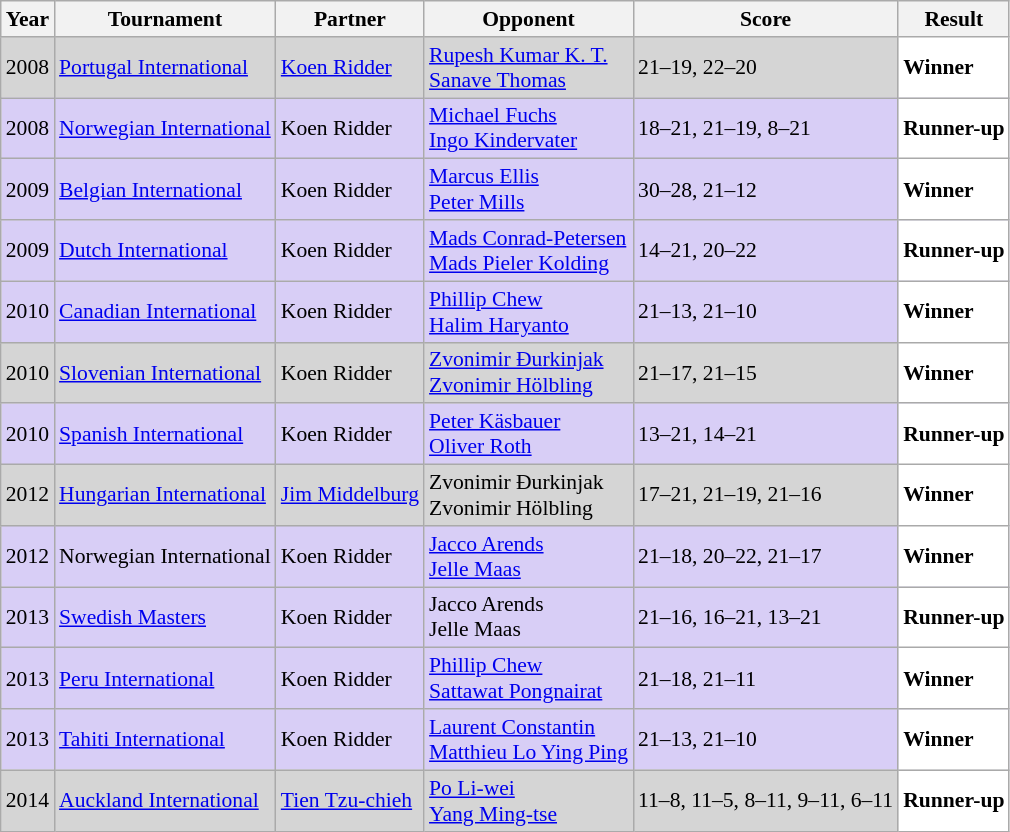<table class="sortable wikitable" style="font-size: 90%;">
<tr>
<th>Year</th>
<th>Tournament</th>
<th>Partner</th>
<th>Opponent</th>
<th>Score</th>
<th>Result</th>
</tr>
<tr style="background:#D5D5D5">
<td align="center">2008</td>
<td align="left"><a href='#'>Portugal International</a></td>
<td align="left"> <a href='#'>Koen Ridder</a></td>
<td align="left"> <a href='#'>Rupesh Kumar K. T.</a><br> <a href='#'>Sanave Thomas</a></td>
<td align="left">21–19, 22–20</td>
<td style="text-align:left; background:white"> <strong>Winner</strong></td>
</tr>
<tr style="background:#D8CEF6">
<td align="center">2008</td>
<td align="left"><a href='#'>Norwegian International</a></td>
<td align="left"> Koen Ridder</td>
<td align="left"> <a href='#'>Michael Fuchs</a><br> <a href='#'>Ingo Kindervater</a></td>
<td align="left">18–21, 21–19, 8–21</td>
<td style="text-align:left; background:white"> <strong>Runner-up</strong></td>
</tr>
<tr style="background:#D8CEF6">
<td align="center">2009</td>
<td align="left"><a href='#'>Belgian International</a></td>
<td align="left"> Koen Ridder</td>
<td align="left"> <a href='#'>Marcus Ellis</a><br> <a href='#'>Peter Mills</a></td>
<td align="left">30–28, 21–12</td>
<td style="text-align:left; background:white"> <strong>Winner</strong></td>
</tr>
<tr style="background:#D8CEF6">
<td align="center">2009</td>
<td align="left"><a href='#'>Dutch International</a></td>
<td align="left"> Koen Ridder</td>
<td align="left"> <a href='#'>Mads Conrad-Petersen</a><br> <a href='#'>Mads Pieler Kolding</a></td>
<td align="left">14–21, 20–22</td>
<td style="text-align:left; background:white"> <strong>Runner-up</strong></td>
</tr>
<tr style="background:#D8CEF6">
<td align="center">2010</td>
<td align="left"><a href='#'>Canadian International</a></td>
<td align="left"> Koen Ridder</td>
<td align="left"> <a href='#'>Phillip Chew</a><br> <a href='#'>Halim Haryanto</a></td>
<td align="left">21–13, 21–10</td>
<td style="text-align:left; background:white"> <strong>Winner</strong></td>
</tr>
<tr style="background:#D5D5D5">
<td align="center">2010</td>
<td align="left"><a href='#'>Slovenian International</a></td>
<td align="left"> Koen Ridder</td>
<td align="left"> <a href='#'>Zvonimir Đurkinjak</a><br> <a href='#'>Zvonimir Hölbling</a></td>
<td align="left">21–17, 21–15</td>
<td style="text-align:left; background:white"> <strong>Winner</strong></td>
</tr>
<tr style="background:#D8CEF6">
<td align="center">2010</td>
<td align="left"><a href='#'>Spanish International</a></td>
<td align="left"> Koen Ridder</td>
<td align="left"> <a href='#'>Peter Käsbauer</a><br> <a href='#'>Oliver Roth</a></td>
<td align="left">13–21, 14–21</td>
<td style="text-align:left; background:white"> <strong>Runner-up</strong></td>
</tr>
<tr style="background:#D5D5D5">
<td align="center">2012</td>
<td align="left"><a href='#'>Hungarian International</a></td>
<td align="left"> <a href='#'>Jim Middelburg</a></td>
<td align="left"> Zvonimir Đurkinjak<br> Zvonimir Hölbling</td>
<td align="left">17–21, 21–19, 21–16</td>
<td style="text-align:left; background:white"> <strong>Winner</strong></td>
</tr>
<tr style="background:#D8CEF6">
<td align="center">2012</td>
<td align="left">Norwegian International</td>
<td align="left"> Koen Ridder</td>
<td align="left"> <a href='#'>Jacco Arends</a><br> <a href='#'>Jelle Maas</a></td>
<td align="left">21–18, 20–22, 21–17</td>
<td style="text-align:left; background:white"> <strong>Winner</strong></td>
</tr>
<tr style="background:#D8CEF6">
<td align="center">2013</td>
<td align="left"><a href='#'>Swedish Masters</a></td>
<td align="left"> Koen Ridder</td>
<td align="left"> Jacco Arends<br> Jelle Maas</td>
<td align="left">21–16, 16–21, 13–21</td>
<td style="text-align:left; background:white"> <strong>Runner-up</strong></td>
</tr>
<tr style="background:#D8CEF6">
<td align="center">2013</td>
<td align="left"><a href='#'>Peru International</a></td>
<td align="left"> Koen Ridder</td>
<td align="left"> <a href='#'>Phillip Chew</a><br> <a href='#'>Sattawat Pongnairat</a></td>
<td align="left">21–18, 21–11</td>
<td style="text-align:left; background:white"> <strong>Winner</strong></td>
</tr>
<tr style="background:#D8CEF6">
<td align="center">2013</td>
<td align="left"><a href='#'>Tahiti International</a></td>
<td align="left"> Koen Ridder</td>
<td align="left"> <a href='#'>Laurent Constantin</a><br> <a href='#'>Matthieu Lo Ying Ping</a></td>
<td align="left">21–13, 21–10</td>
<td style="text-align:left; background:white"> <strong>Winner</strong></td>
</tr>
<tr style="background:#D5D5D5">
<td align="center">2014</td>
<td align="left"><a href='#'>Auckland International</a></td>
<td align="left"> <a href='#'>Tien Tzu-chieh</a></td>
<td align="left"> <a href='#'>Po Li-wei</a><br> <a href='#'>Yang Ming-tse</a></td>
<td align="left">11–8, 11–5, 8–11, 9–11, 6–11</td>
<td style="text-align:left; background:white"> <strong>Runner-up</strong></td>
</tr>
</table>
